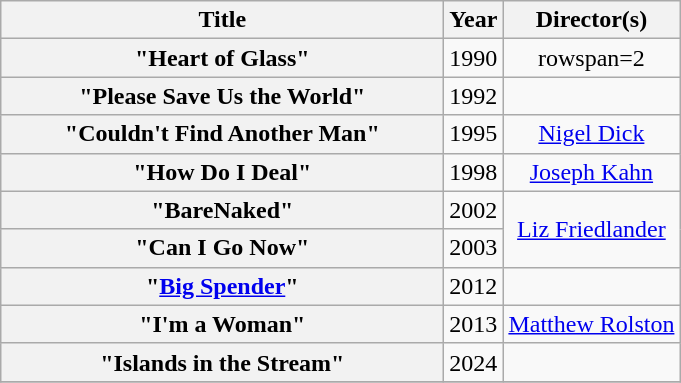<table class="wikitable plainrowheaders" style="text-align:center;">
<tr>
<th scope="col" style="width:18em;">Title</th>
<th scope="col">Year</th>
<th scope="col">Director(s)</th>
</tr>
<tr>
<th scope="row">"Heart of Glass"</th>
<td>1990</td>
<td>rowspan=2 </td>
</tr>
<tr>
<th scope="row">"Please Save Us the World"</th>
<td>1992</td>
</tr>
<tr>
<th scope="row">"Couldn't Find Another Man"</th>
<td>1995</td>
<td><a href='#'>Nigel Dick</a></td>
</tr>
<tr>
<th scope="row">"How Do I Deal"</th>
<td>1998</td>
<td><a href='#'>Joseph Kahn</a></td>
</tr>
<tr>
<th scope="row">"BareNaked"</th>
<td>2002</td>
<td rowspan=2><a href='#'>Liz Friedlander</a></td>
</tr>
<tr>
<th scope="row">"Can I Go Now"</th>
<td>2003</td>
</tr>
<tr>
<th scope="row">"<a href='#'>Big Spender</a>"</th>
<td>2012</td>
<td></td>
</tr>
<tr>
<th scope="row">"I'm a Woman"</th>
<td>2013</td>
<td><a href='#'>Matthew Rolston</a></td>
</tr>
<tr>
<th scope="row">"Islands in the Stream"</th>
<td>2024</td>
<td></td>
</tr>
<tr>
</tr>
</table>
